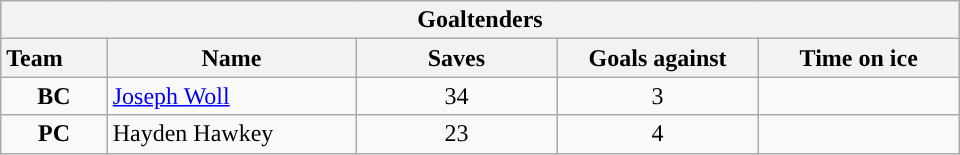<table class="wikitable" style="width:40em; text-align:right;">
<tr>
<th colspan=5>Goaltenders</th>
</tr>
<tr>
<th style="width:4em; text-align:left;">Team</th>
<th style="width:10em;">Name</th>
<th style="width:8em;">Saves</th>
<th style="width:8em;">Goals against</th>
<th style="width:8em;">Time on ice</th>
</tr>
<tr>
<td align=center><strong>BC</strong></td>
<td style="text-align:left;"><a href='#'>Joseph Woll</a></td>
<td align=center>34</td>
<td align=center>3</td>
<td align=center></td>
</tr>
<tr>
<td align=center><strong>PC</strong></td>
<td style="text-align:left;">Hayden Hawkey</td>
<td align=center>23</td>
<td align=center>4</td>
<td align=center></td>
</tr>
</table>
